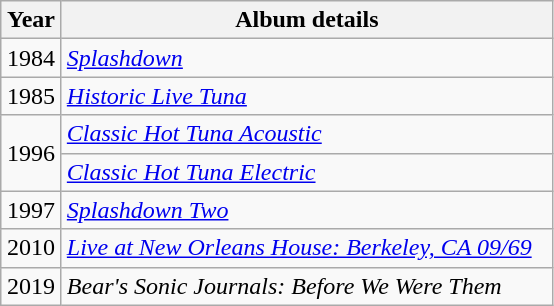<table class="wikitable">
<tr>
<th style="width:33px;">Year</th>
<th style="width:320px;">Album details</th>
</tr>
<tr>
<td align="center">1984</td>
<td><em><a href='#'>Splashdown</a></em></td>
</tr>
<tr>
<td align="center">1985</td>
<td><em><a href='#'>Historic Live Tuna</a></em></td>
</tr>
<tr>
<td align="center" rowspan="2">1996</td>
<td><em><a href='#'>Classic Hot Tuna Acoustic</a></em></td>
</tr>
<tr>
<td><em><a href='#'>Classic Hot Tuna Electric</a></em></td>
</tr>
<tr>
<td align="center">1997</td>
<td><em><a href='#'>Splashdown Two</a></em></td>
</tr>
<tr>
<td align="center">2010</td>
<td><em><a href='#'>Live at New Orleans House: Berkeley, CA 09/69</a></em></td>
</tr>
<tr>
<td align="center">2019</td>
<td><em>Bear's Sonic Journals: Before We Were Them</em> </td>
</tr>
</table>
